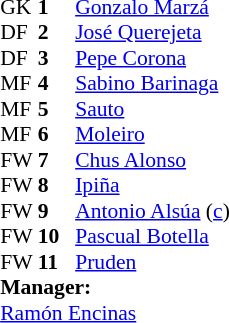<table style="font-size:90%; margin:0.2em auto;" cellspacing="0" cellpadding="0">
<tr>
<th width="25"></th>
<th width="25"></th>
</tr>
<tr>
<td>GK</td>
<td><strong>1</strong></td>
<td> <a href='#'>Gonzalo Marzá</a></td>
</tr>
<tr>
<td>DF</td>
<td><strong>2</strong></td>
<td> <a href='#'>José Querejeta</a></td>
</tr>
<tr>
<td>DF</td>
<td><strong>3</strong></td>
<td> <a href='#'>Pepe Corona</a></td>
</tr>
<tr>
<td>MF</td>
<td><strong>4</strong></td>
<td> <a href='#'>Sabino Barinaga</a></td>
</tr>
<tr>
<td>MF</td>
<td><strong>5</strong></td>
<td> <a href='#'>Sauto</a></td>
</tr>
<tr>
<td>MF</td>
<td><strong>6</strong></td>
<td> <a href='#'>Moleiro</a></td>
</tr>
<tr>
<td>FW</td>
<td><strong>7</strong></td>
<td> <a href='#'>Chus Alonso</a></td>
</tr>
<tr>
<td>FW</td>
<td><strong>8</strong></td>
<td> <a href='#'>Ipiña</a></td>
</tr>
<tr>
<td>FW</td>
<td><strong>9</strong></td>
<td> <a href='#'>Antonio Alsúa</a> (<a href='#'>c</a>)</td>
</tr>
<tr>
<td>FW</td>
<td><strong>10</strong></td>
<td> <a href='#'>Pascual Botella</a></td>
</tr>
<tr>
<td>FW</td>
<td><strong>11</strong></td>
<td> <a href='#'>Pruden</a></td>
</tr>
<tr>
<td colspan=3><strong>Manager:</strong></td>
</tr>
<tr>
<td colspan=4> <a href='#'>Ramón Encinas</a></td>
</tr>
</table>
